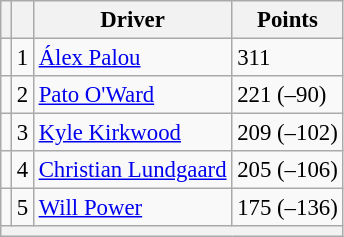<table class="wikitable" style="font-size: 95%;">
<tr>
<th scope="col"></th>
<th scope="col"></th>
<th scope="col">Driver</th>
<th scope="col">Points</th>
</tr>
<tr>
<td align="left"></td>
<td align="center">1</td>
<td> <a href='#'>Álex Palou</a></td>
<td align="left">311</td>
</tr>
<tr>
<td align="left"></td>
<td align="center">2</td>
<td> <a href='#'>Pato O'Ward</a></td>
<td align="left">221 (–90)</td>
</tr>
<tr>
<td align="left"></td>
<td align="center">3</td>
<td> <a href='#'>Kyle Kirkwood</a></td>
<td align="left">209 (–102)</td>
</tr>
<tr>
<td align="left"></td>
<td align="center">4</td>
<td> <a href='#'>Christian Lundgaard</a></td>
<td align="left">205 (–106)</td>
</tr>
<tr>
<td align="left"></td>
<td align="center">5</td>
<td> <a href='#'>Will Power</a></td>
<td align="left">175 (–136)</td>
</tr>
<tr>
<th colspan=4></th>
</tr>
</table>
